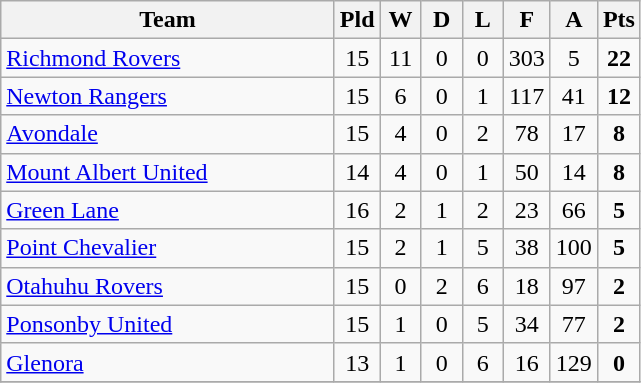<table class="wikitable" style="text-align:center;">
<tr>
<th width=215>Team</th>
<th width=20 abbr="Played">Pld</th>
<th width=20 abbr="Won">W</th>
<th width=20 abbr="Drawn">D</th>
<th width=20 abbr="Lost">L</th>
<th width=20 abbr="For">F</th>
<th width=20 abbr="Against">A</th>
<th width=20 abbr="Points">Pts</th>
</tr>
<tr>
<td style="text-align:left;"><a href='#'>Richmond Rovers</a></td>
<td>15</td>
<td>11</td>
<td>0</td>
<td>0</td>
<td>303</td>
<td>5</td>
<td><strong>22</strong></td>
</tr>
<tr>
<td style="text-align:left;"><a href='#'>Newton Rangers</a></td>
<td>15</td>
<td>6</td>
<td>0</td>
<td>1</td>
<td>117</td>
<td>41</td>
<td><strong>12</strong></td>
</tr>
<tr>
<td style="text-align:left;"><a href='#'>Avondale</a></td>
<td>15</td>
<td>4</td>
<td>0</td>
<td>2</td>
<td>78</td>
<td>17</td>
<td><strong>8</strong></td>
</tr>
<tr>
<td style="text-align:left;"><a href='#'>Mount Albert United</a></td>
<td>14</td>
<td>4</td>
<td>0</td>
<td>1</td>
<td>50</td>
<td>14</td>
<td><strong>8</strong></td>
</tr>
<tr>
<td style="text-align:left;"><a href='#'>Green Lane</a></td>
<td>16</td>
<td>2</td>
<td>1</td>
<td>2</td>
<td>23</td>
<td>66</td>
<td><strong>5</strong></td>
</tr>
<tr>
<td style="text-align:left;"><a href='#'>Point Chevalier</a></td>
<td>15</td>
<td>2</td>
<td>1</td>
<td>5</td>
<td>38</td>
<td>100</td>
<td><strong>5</strong></td>
</tr>
<tr>
<td style="text-align:left;"><a href='#'>Otahuhu Rovers</a></td>
<td>15</td>
<td>0</td>
<td>2</td>
<td>6</td>
<td>18</td>
<td>97</td>
<td><strong>2</strong></td>
</tr>
<tr>
<td style="text-align:left;"><a href='#'>Ponsonby United</a></td>
<td>15</td>
<td>1</td>
<td>0</td>
<td>5</td>
<td>34</td>
<td>77</td>
<td><strong>2</strong></td>
</tr>
<tr>
<td style="text-align:left;"><a href='#'>Glenora</a></td>
<td>13</td>
<td>1</td>
<td>0</td>
<td>6</td>
<td>16</td>
<td>129</td>
<td><strong>0</strong></td>
</tr>
<tr>
</tr>
</table>
